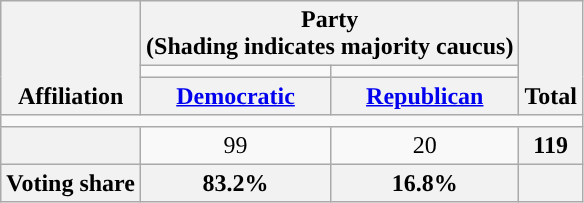<table class=wikitable style="text-align:center">
<tr style="vertical-align:bottom;">
<th rowspan=3>Affiliation</th>
<th colspan=2>Party <div>(Shading indicates majority caucus)</div></th>
<th rowspan=3>Total</th>
</tr>
<tr style="height:5px">
<td style="background-color:"></td>
<td style="background-color:"></td>
</tr>
<tr>
<th><a href='#'>Democratic</a></th>
<th><a href='#'>Republican</a></th>
</tr>
<tr>
<td colspan=5></td>
</tr>
<tr>
<th nowrap style="font-size:80%"></th>
<td>99</td>
<td>20</td>
<th>119</th>
</tr>
<tr>
<th>Voting share</th>
<th>83.2%</th>
<th>16.8%</th>
<th colspan=2></th>
</tr>
</table>
